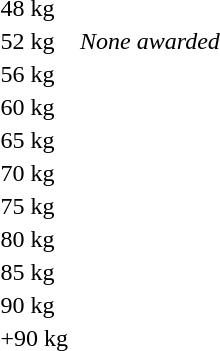<table>
<tr>
<td rowspan=2>48 kg</td>
<td rowspan=2></td>
<td rowspan=2></td>
<td></td>
</tr>
<tr>
<td></td>
</tr>
<tr>
<td rowspan=2>52 kg</td>
<td rowspan=2></td>
<td rowspan=2><em>None awarded</em></td>
<td></td>
</tr>
<tr>
<td></td>
</tr>
<tr>
<td rowspan=2>56 kg</td>
<td rowspan=2></td>
<td rowspan=2></td>
<td></td>
</tr>
<tr>
<td></td>
</tr>
<tr>
<td rowspan=2>60 kg</td>
<td rowspan=2></td>
<td rowspan=2></td>
<td></td>
</tr>
<tr>
<td></td>
</tr>
<tr>
<td rowspan=2>65 kg</td>
<td rowspan=2></td>
<td rowspan=2></td>
<td></td>
</tr>
<tr>
<td></td>
</tr>
<tr>
<td rowspan=2>70 kg</td>
<td rowspan=2></td>
<td rowspan=2></td>
<td></td>
</tr>
<tr>
<td></td>
</tr>
<tr>
<td rowspan=2>75 kg</td>
<td rowspan=2></td>
<td rowspan=2></td>
<td></td>
</tr>
<tr>
<td></td>
</tr>
<tr>
<td rowspan=2>80 kg</td>
<td rowspan=2></td>
<td rowspan=2></td>
<td></td>
</tr>
<tr>
<td></td>
</tr>
<tr>
<td rowspan=2>85 kg</td>
<td rowspan=2></td>
<td rowspan=2></td>
<td></td>
</tr>
<tr>
<td></td>
</tr>
<tr>
<td rowspan=2>90 kg</td>
<td rowspan=2></td>
<td rowspan=2></td>
<td></td>
</tr>
<tr>
<td></td>
</tr>
<tr>
<td rowspan=2>+90 kg</td>
<td rowspan=2></td>
<td rowspan=2></td>
<td></td>
</tr>
<tr>
<td></td>
</tr>
</table>
